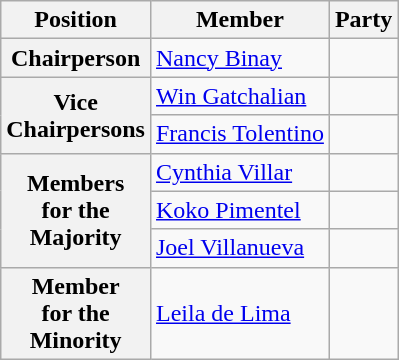<table class="wikitable">
<tr>
<th>Position</th>
<th>Member</th>
<th colspan="2">Party</th>
</tr>
<tr>
<th><strong>Chairperson</strong></th>
<td><a href='#'>Nancy Binay</a></td>
<td></td>
</tr>
<tr>
<th rowspan=2><strong>Vice<br>Chairpersons</strong></th>
<td><a href='#'>Win Gatchalian</a></td>
<td></td>
</tr>
<tr>
<td><a href='#'>Francis Tolentino</a></td>
<td></td>
</tr>
<tr>
<th rowspan="3"><strong>Members</strong><br><strong>for the</strong><br><strong>Majority</strong></th>
<td><a href='#'>Cynthia Villar</a></td>
<td></td>
</tr>
<tr>
<td><a href='#'>Koko Pimentel</a></td>
<td></td>
</tr>
<tr>
<td><a href='#'>Joel Villanueva</a></td>
<td></td>
</tr>
<tr>
<th><strong>Member</strong><br><strong>for the</strong><br><strong>Minority</strong></th>
<td><a href='#'>Leila de Lima</a></td>
<td></td>
</tr>
</table>
